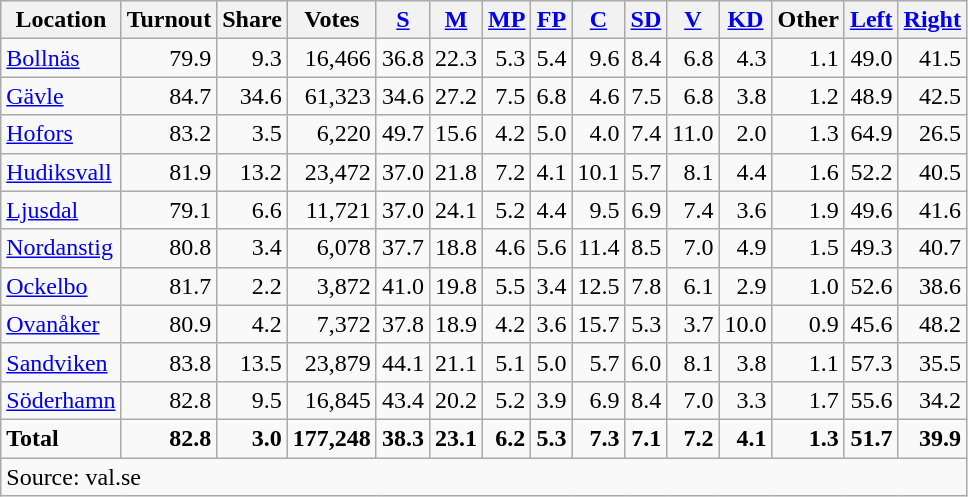<table class="wikitable sortable" style=text-align:right>
<tr>
<th>Location</th>
<th>Turnout</th>
<th>Share</th>
<th>Votes</th>
<th><a href='#'>S</a></th>
<th><a href='#'>M</a></th>
<th><a href='#'>MP</a></th>
<th><a href='#'>FP</a></th>
<th><a href='#'>C</a></th>
<th><a href='#'>SD</a></th>
<th><a href='#'>V</a></th>
<th><a href='#'>KD</a></th>
<th>Other</th>
<th><a href='#'>Left</a></th>
<th><a href='#'>Right</a></th>
</tr>
<tr>
<td align=left><a href='#'>Bollnäs</a></td>
<td>79.9</td>
<td>9.3</td>
<td>16,466</td>
<td>36.8</td>
<td>22.3</td>
<td>5.3</td>
<td>5.4</td>
<td>9.6</td>
<td>8.4</td>
<td>6.8</td>
<td>4.3</td>
<td>1.1</td>
<td>49.0</td>
<td>41.5</td>
</tr>
<tr>
<td align=left><a href='#'>Gävle</a></td>
<td>84.7</td>
<td>34.6</td>
<td>61,323</td>
<td>34.6</td>
<td>27.2</td>
<td>7.5</td>
<td>6.8</td>
<td>4.6</td>
<td>7.5</td>
<td>6.8</td>
<td>3.8</td>
<td>1.2</td>
<td>48.9</td>
<td>42.5</td>
</tr>
<tr>
<td align=left><a href='#'>Hofors</a></td>
<td>83.2</td>
<td>3.5</td>
<td>6,220</td>
<td>49.7</td>
<td>15.6</td>
<td>4.2</td>
<td>5.0</td>
<td>4.0</td>
<td>7.4</td>
<td>11.0</td>
<td>2.0</td>
<td>1.3</td>
<td>64.9</td>
<td>26.5</td>
</tr>
<tr>
<td align=left><a href='#'>Hudiksvall</a></td>
<td>81.9</td>
<td>13.2</td>
<td>23,472</td>
<td>37.0</td>
<td>21.8</td>
<td>7.2</td>
<td>4.1</td>
<td>10.1</td>
<td>5.7</td>
<td>8.1</td>
<td>4.4</td>
<td>1.6</td>
<td>52.2</td>
<td>40.5</td>
</tr>
<tr>
<td align=left><a href='#'>Ljusdal</a></td>
<td>79.1</td>
<td>6.6</td>
<td>11,721</td>
<td>37.0</td>
<td>24.1</td>
<td>5.2</td>
<td>4.4</td>
<td>9.5</td>
<td>6.9</td>
<td>7.4</td>
<td>3.6</td>
<td>1.9</td>
<td>49.6</td>
<td>41.6</td>
</tr>
<tr>
<td align=left><a href='#'>Nordanstig</a></td>
<td>80.8</td>
<td>3.4</td>
<td>6,078</td>
<td>37.7</td>
<td>18.8</td>
<td>4.6</td>
<td>5.6</td>
<td>11.4</td>
<td>8.5</td>
<td>7.0</td>
<td>4.9</td>
<td>1.5</td>
<td>49.3</td>
<td>40.7</td>
</tr>
<tr>
<td align=left><a href='#'>Ockelbo</a></td>
<td>81.7</td>
<td>2.2</td>
<td>3,872</td>
<td>41.0</td>
<td>19.8</td>
<td>5.5</td>
<td>3.4</td>
<td>12.5</td>
<td>7.8</td>
<td>6.1</td>
<td>2.9</td>
<td>1.0</td>
<td>52.6</td>
<td>38.6</td>
</tr>
<tr>
<td align=left><a href='#'>Ovanåker</a></td>
<td>80.9</td>
<td>4.2</td>
<td>7,372</td>
<td>37.8</td>
<td>18.9</td>
<td>4.2</td>
<td>3.6</td>
<td>15.7</td>
<td>5.3</td>
<td>3.7</td>
<td>10.0</td>
<td>0.9</td>
<td>45.6</td>
<td>48.2</td>
</tr>
<tr>
<td align=left><a href='#'>Sandviken</a></td>
<td>83.8</td>
<td>13.5</td>
<td>23,879</td>
<td>44.1</td>
<td>21.1</td>
<td>5.1</td>
<td>5.0</td>
<td>5.7</td>
<td>6.0</td>
<td>8.1</td>
<td>3.8</td>
<td>1.1</td>
<td>57.3</td>
<td>35.5</td>
</tr>
<tr>
<td align=left><a href='#'>Söderhamn</a></td>
<td>82.8</td>
<td>9.5</td>
<td>16,845</td>
<td>43.4</td>
<td>20.2</td>
<td>5.2</td>
<td>3.9</td>
<td>6.9</td>
<td>8.4</td>
<td>7.0</td>
<td>3.3</td>
<td>1.7</td>
<td>55.6</td>
<td>34.2</td>
</tr>
<tr>
<td align=left><strong>Total</strong></td>
<td><strong>82.8</strong></td>
<td><strong>3.0</strong></td>
<td><strong>177,248</strong></td>
<td><strong>38.3</strong></td>
<td><strong>23.1</strong></td>
<td><strong>6.2</strong></td>
<td><strong>5.3</strong></td>
<td><strong>7.3</strong></td>
<td><strong>7.1</strong></td>
<td><strong>7.2</strong></td>
<td><strong>4.1</strong></td>
<td><strong>1.3</strong></td>
<td><strong>51.7</strong></td>
<td><strong>39.9</strong></td>
</tr>
<tr>
<td align=left colspan=15>Source: val.se </td>
</tr>
</table>
